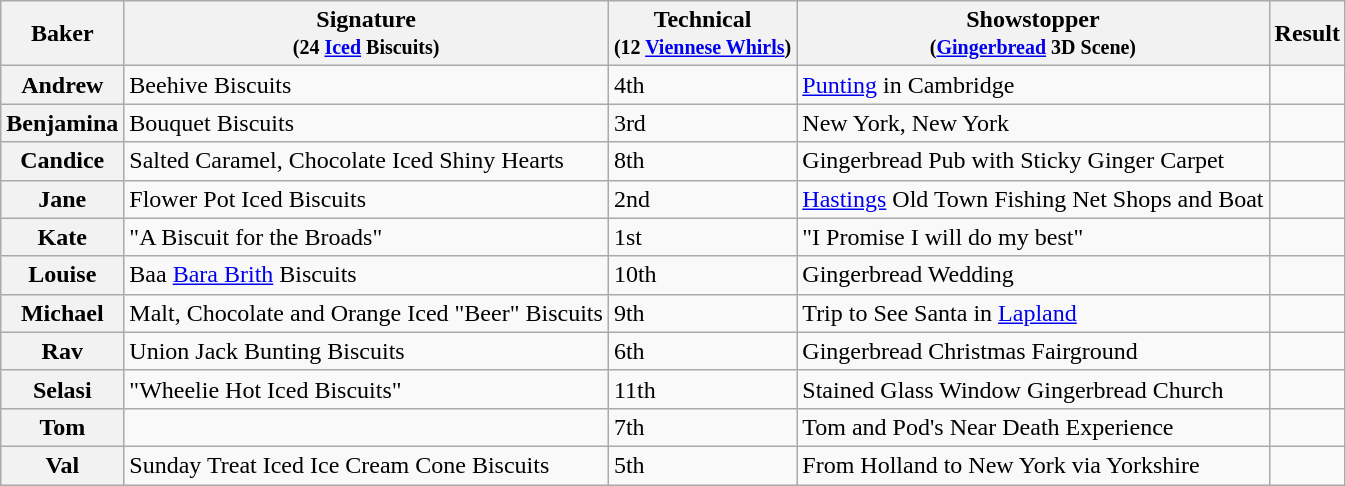<table class="wikitable sortable col3center sticky-header">
<tr>
<th scope="col">Baker</th>
<th scope="col" class="unsortable">Signature<br><small>(24 <a href='#'>Iced</a> Biscuits)</small></th>
<th scope="col">Technical<br><small>(12 <a href='#'>Viennese Whirls</a>)</small></th>
<th scope="col" class="unsortable">Showstopper<br><small>(<a href='#'>Gingerbread</a> 3D Scene)</small></th>
<th scope="col">Result</th>
</tr>
<tr>
<th scope="row">Andrew</th>
<td>Beehive Biscuits</td>
<td>4th</td>
<td><a href='#'>Punting</a> in Cambridge</td>
<td></td>
</tr>
<tr>
<th scope="row">Benjamina</th>
<td>Bouquet Biscuits</td>
<td>3rd</td>
<td>New York, New York</td>
<td></td>
</tr>
<tr>
<th scope="row">Candice</th>
<td>Salted Caramel, Chocolate Iced Shiny Hearts</td>
<td>8th</td>
<td>Gingerbread Pub with Sticky Ginger Carpet</td>
<td></td>
</tr>
<tr>
<th scope="row">Jane</th>
<td>Flower Pot Iced Biscuits</td>
<td>2nd</td>
<td><a href='#'>Hastings</a> Old Town Fishing Net Shops and Boat</td>
<td></td>
</tr>
<tr>
<th scope="row">Kate</th>
<td>"A Biscuit for the Broads"</td>
<td>1st</td>
<td>"I Promise I will do my best"</td>
<td></td>
</tr>
<tr>
<th scope="row">Louise</th>
<td>Baa <a href='#'>Bara Brith</a> Biscuits</td>
<td>10th</td>
<td>Gingerbread Wedding</td>
<td></td>
</tr>
<tr>
<th scope="row">Michael</th>
<td>Malt, Chocolate and Orange Iced "Beer" Biscuits</td>
<td>9th</td>
<td>Trip to See Santa in <a href='#'>Lapland</a></td>
<td></td>
</tr>
<tr>
<th scope="row">Rav</th>
<td>Union Jack Bunting Biscuits</td>
<td>6th</td>
<td>Gingerbread Christmas Fairground</td>
<td></td>
</tr>
<tr>
<th scope="row">Selasi</th>
<td>"Wheelie Hot Iced Biscuits"</td>
<td>11th</td>
<td>Stained Glass Window Gingerbread Church</td>
<td></td>
</tr>
<tr>
<th scope="row">Tom</th>
<td></td>
<td>7th</td>
<td>Tom and Pod's Near Death Experience</td>
<td></td>
</tr>
<tr>
<th scope="row">Val</th>
<td>Sunday Treat Iced Ice Cream Cone Biscuits</td>
<td>5th</td>
<td>From Holland to New York via Yorkshire</td>
<td></td>
</tr>
</table>
